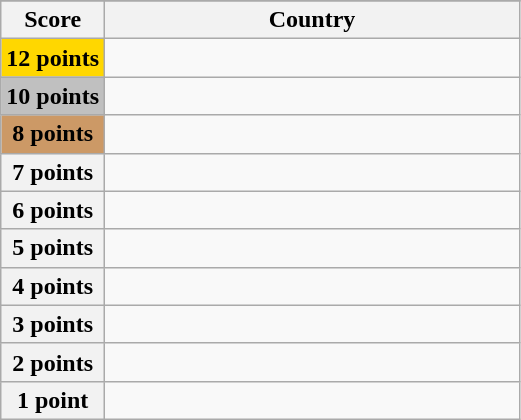<table class="wikitable">
<tr>
</tr>
<tr>
<th scope="col" width="20%">Score</th>
<th scope="col">Country</th>
</tr>
<tr>
<th scope="row" style="background:gold">12 points</th>
<td></td>
</tr>
<tr>
<th scope="row" style="background:silver">10 points</th>
<td></td>
</tr>
<tr>
<th scope="row" style="background:#CC9966">8 points</th>
<td></td>
</tr>
<tr>
<th scope="row">7 points</th>
<td></td>
</tr>
<tr>
<th scope="row">6 points</th>
<td></td>
</tr>
<tr>
<th scope="row">5 points</th>
<td></td>
</tr>
<tr>
<th scope="row">4 points</th>
<td></td>
</tr>
<tr>
<th scope="row">3 points</th>
<td></td>
</tr>
<tr>
<th scope="row">2 points</th>
<td></td>
</tr>
<tr>
<th scope="row">1 point</th>
<td></td>
</tr>
</table>
